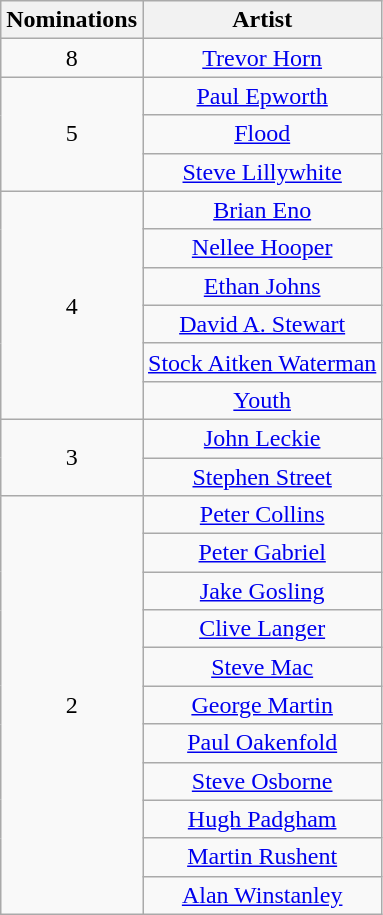<table class="wikitable" rowspan="2" style="text-align:center;">
<tr>
<th scope="col" style="width:55px;">Nominations</th>
<th scope="col" style="text-align:center;">Artist</th>
</tr>
<tr>
<td>8</td>
<td><a href='#'>Trevor Horn</a></td>
</tr>
<tr>
<td rowspan="3">5</td>
<td><a href='#'>Paul Epworth</a></td>
</tr>
<tr>
<td><a href='#'>Flood</a></td>
</tr>
<tr>
<td><a href='#'>Steve Lillywhite</a></td>
</tr>
<tr>
<td rowspan="6">4</td>
<td><a href='#'>Brian Eno</a></td>
</tr>
<tr>
<td><a href='#'>Nellee Hooper</a></td>
</tr>
<tr>
<td><a href='#'>Ethan Johns</a></td>
</tr>
<tr>
<td><a href='#'>David A. Stewart</a></td>
</tr>
<tr>
<td><a href='#'>Stock Aitken Waterman</a></td>
</tr>
<tr>
<td><a href='#'>Youth</a></td>
</tr>
<tr>
<td rowspan="2">3</td>
<td><a href='#'>John Leckie</a></td>
</tr>
<tr>
<td><a href='#'>Stephen Street</a></td>
</tr>
<tr>
<td rowspan="11">2</td>
<td><a href='#'>Peter Collins</a></td>
</tr>
<tr>
<td><a href='#'>Peter Gabriel</a></td>
</tr>
<tr>
<td><a href='#'>Jake Gosling</a></td>
</tr>
<tr>
<td><a href='#'>Clive Langer</a></td>
</tr>
<tr>
<td><a href='#'>Steve Mac</a></td>
</tr>
<tr>
<td><a href='#'>George Martin</a></td>
</tr>
<tr>
<td><a href='#'>Paul Oakenfold</a></td>
</tr>
<tr>
<td><a href='#'>Steve Osborne</a></td>
</tr>
<tr>
<td><a href='#'>Hugh Padgham</a></td>
</tr>
<tr>
<td><a href='#'>Martin Rushent</a></td>
</tr>
<tr>
<td><a href='#'>Alan Winstanley</a></td>
</tr>
</table>
